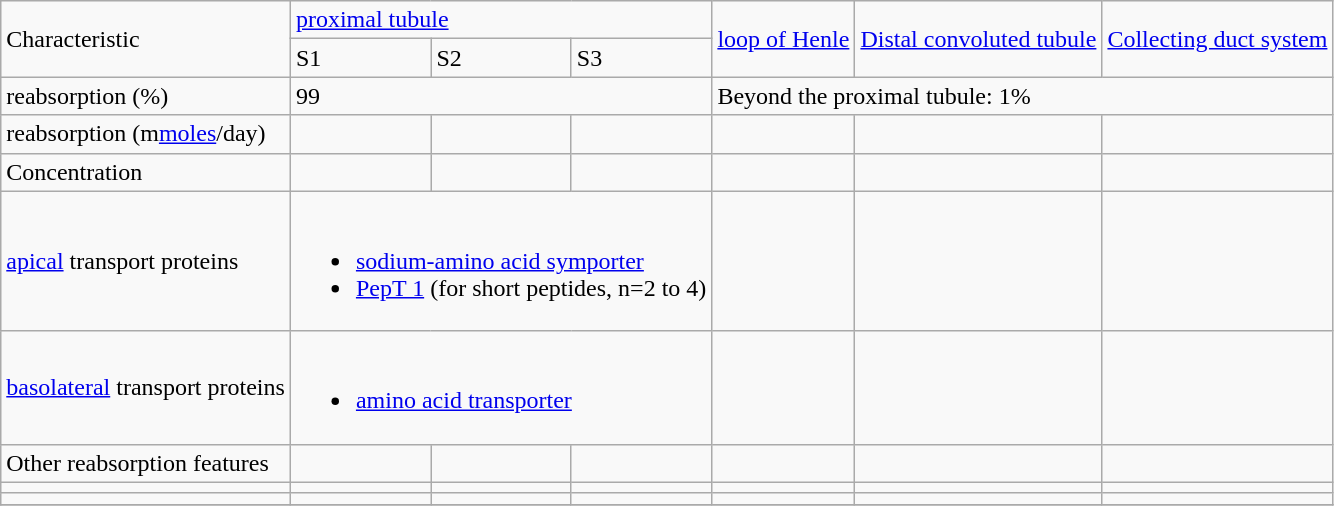<table Class="wikitable">
<tr>
<td rowspan=2>Characteristic</td>
<td colspan=3><a href='#'>proximal tubule</a></td>
<td rowspan=2><a href='#'>loop of Henle</a></td>
<td rowspan=2><a href='#'>Distal convoluted tubule</a></td>
<td rowspan=2><a href='#'>Collecting duct system</a></td>
</tr>
<tr>
<td>S1</td>
<td>S2</td>
<td>S3</td>
</tr>
<tr>
<td>reabsorption (%)</td>
<td colspan=3>99</td>
<td colspan=3>Beyond the proximal tubule: 1%</td>
</tr>
<tr>
<td>reabsorption (m<a href='#'>moles</a>/day)</td>
<td></td>
<td></td>
<td></td>
<td></td>
<td></td>
<td></td>
</tr>
<tr>
<td>Concentration</td>
<td></td>
<td></td>
<td></td>
<td></td>
<td></td>
<td></td>
</tr>
<tr>
<td><a href='#'>apical</a> transport proteins</td>
<td colspan=3><br><ul><li><a href='#'>sodium-amino acid symporter</a></li><li><a href='#'>PepT 1</a> (for short peptides, n=2 to 4)</li></ul></td>
<td></td>
<td></td>
<td></td>
</tr>
<tr>
<td><a href='#'>basolateral</a> transport proteins</td>
<td colspan=3><br><ul><li><a href='#'>amino acid transporter</a></li></ul></td>
<td></td>
<td></td>
<td></td>
</tr>
<tr>
<td>Other reabsorption features</td>
<td></td>
<td></td>
<td></td>
<td></td>
<td></td>
<td></td>
</tr>
<tr>
<td></td>
<td></td>
<td></td>
<td></td>
<td></td>
<td></td>
<td></td>
</tr>
<tr>
<td></td>
<td></td>
<td></td>
<td></td>
<td></td>
<td></td>
<td></td>
</tr>
<tr>
</tr>
</table>
